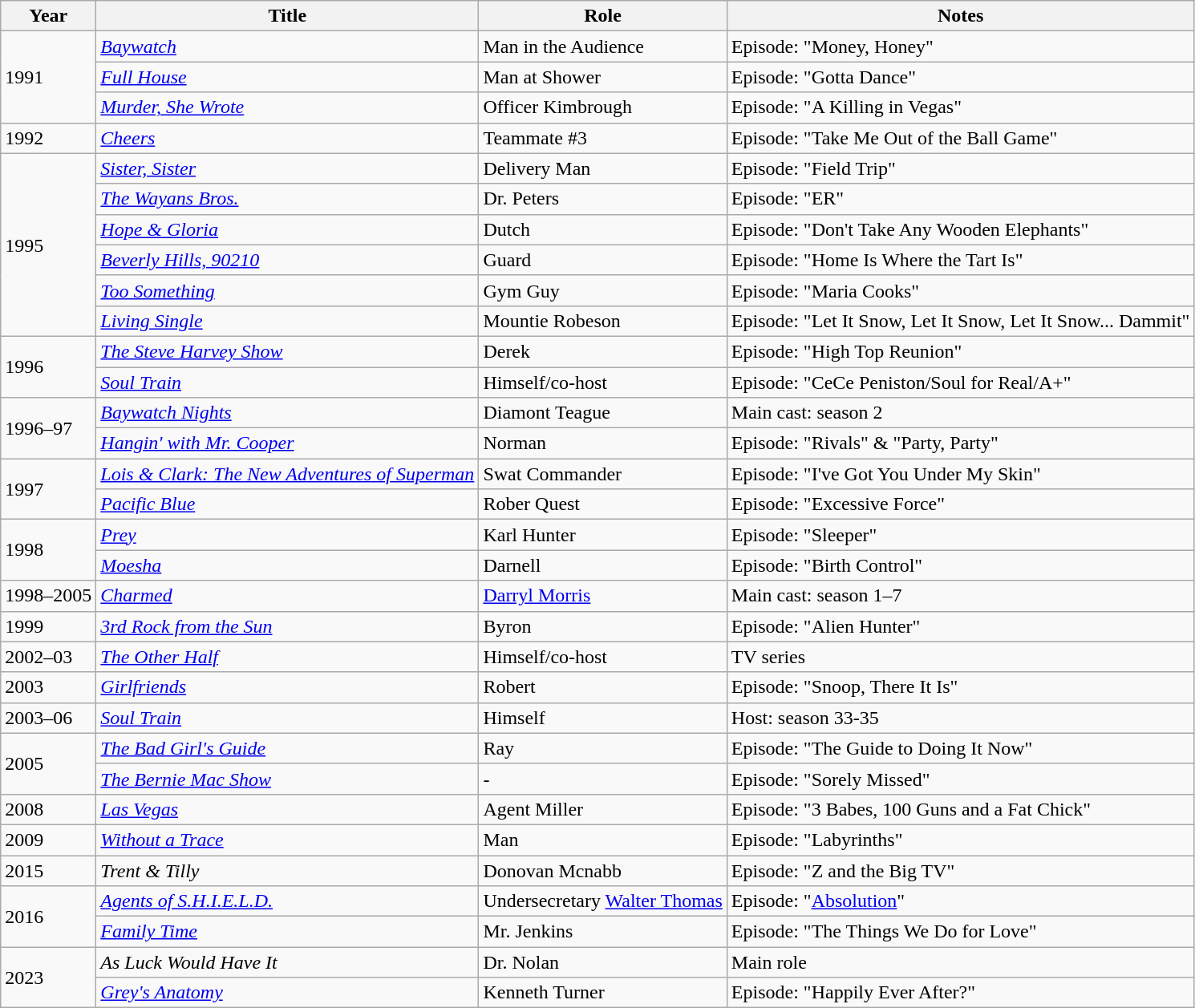<table class="wikitable plainrowheaders sortable" style="margin-right: 0;">
<tr>
<th scope="col">Year</th>
<th scope="col">Title</th>
<th scope="col">Role</th>
<th scope="col" class="unsortable">Notes</th>
</tr>
<tr>
<td rowspan=3>1991</td>
<td><em><a href='#'>Baywatch</a></em></td>
<td>Man in the Audience</td>
<td>Episode: "Money, Honey"</td>
</tr>
<tr>
<td><em><a href='#'>Full House</a></em></td>
<td>Man at Shower</td>
<td>Episode: "Gotta Dance"</td>
</tr>
<tr>
<td><em><a href='#'>Murder, She Wrote</a></em></td>
<td>Officer Kimbrough</td>
<td>Episode: "A Killing in Vegas"</td>
</tr>
<tr>
<td>1992</td>
<td><em><a href='#'>Cheers</a></em></td>
<td>Teammate #3</td>
<td>Episode: "Take Me Out of the Ball Game"</td>
</tr>
<tr>
<td rowspan=6>1995</td>
<td><em><a href='#'>Sister, Sister</a></em></td>
<td>Delivery Man</td>
<td>Episode: "Field Trip"</td>
</tr>
<tr>
<td><em><a href='#'>The Wayans Bros.</a></em></td>
<td>Dr. Peters</td>
<td>Episode: "ER"</td>
</tr>
<tr>
<td><em><a href='#'>Hope & Gloria</a></em></td>
<td>Dutch</td>
<td>Episode: "Don't Take Any Wooden Elephants"</td>
</tr>
<tr>
<td><em><a href='#'>Beverly Hills, 90210</a></em></td>
<td>Guard</td>
<td>Episode: "Home Is Where the Tart Is"</td>
</tr>
<tr>
<td><em><a href='#'>Too Something</a></em></td>
<td>Gym Guy</td>
<td>Episode: "Maria Cooks"</td>
</tr>
<tr>
<td><em><a href='#'>Living Single</a></em></td>
<td>Mountie Robeson</td>
<td>Episode: "Let It Snow, Let It Snow, Let It Snow... Dammit"</td>
</tr>
<tr>
<td rowspan=2>1996</td>
<td><em><a href='#'>The Steve Harvey Show</a></em></td>
<td>Derek</td>
<td>Episode: "High Top Reunion"</td>
</tr>
<tr>
<td><em><a href='#'>Soul Train</a></em></td>
<td>Himself/co-host</td>
<td>Episode: "CeCe Peniston/Soul for Real/A+"</td>
</tr>
<tr>
<td rowspan=2>1996–97</td>
<td><em><a href='#'>Baywatch Nights</a></em></td>
<td>Diamont Teague</td>
<td>Main cast: season 2</td>
</tr>
<tr>
<td><em><a href='#'>Hangin' with Mr. Cooper</a></em></td>
<td>Norman</td>
<td>Episode: "Rivals" & "Party, Party"</td>
</tr>
<tr>
<td rowspan=2>1997</td>
<td><em><a href='#'>Lois & Clark: The New Adventures of Superman</a></em></td>
<td>Swat Commander</td>
<td>Episode: "I've Got You Under My Skin"</td>
</tr>
<tr>
<td><em><a href='#'>Pacific Blue</a></em></td>
<td>Rober Quest</td>
<td>Episode: "Excessive Force"</td>
</tr>
<tr>
<td rowspan=2>1998</td>
<td><em><a href='#'>Prey</a></em></td>
<td>Karl Hunter</td>
<td>Episode: "Sleeper"</td>
</tr>
<tr>
<td><em><a href='#'>Moesha</a></em></td>
<td>Darnell</td>
<td>Episode: "Birth Control"</td>
</tr>
<tr>
<td>1998–2005</td>
<td><em><a href='#'>Charmed</a></em></td>
<td><a href='#'>Darryl Morris</a></td>
<td>Main cast: season 1–7</td>
</tr>
<tr>
<td>1999</td>
<td><em><a href='#'>3rd Rock from the Sun</a></em></td>
<td>Byron</td>
<td>Episode: "Alien Hunter"</td>
</tr>
<tr>
<td>2002–03</td>
<td><em><a href='#'>The Other Half</a></em></td>
<td>Himself/co-host</td>
<td>TV series</td>
</tr>
<tr>
<td>2003</td>
<td><em><a href='#'>Girlfriends</a></em></td>
<td>Robert</td>
<td>Episode: "Snoop, There It Is"</td>
</tr>
<tr>
<td>2003–06</td>
<td><em><a href='#'>Soul Train</a></em></td>
<td>Himself</td>
<td>Host: season 33-35</td>
</tr>
<tr>
<td rowspan=2>2005</td>
<td><em><a href='#'>The Bad Girl's Guide</a></em></td>
<td>Ray</td>
<td>Episode: "The Guide to Doing It Now"</td>
</tr>
<tr>
<td><em><a href='#'>The Bernie Mac Show</a></em></td>
<td>-</td>
<td>Episode: "Sorely Missed"</td>
</tr>
<tr>
<td>2008</td>
<td><em><a href='#'>Las Vegas</a></em></td>
<td>Agent Miller</td>
<td>Episode: "3 Babes, 100 Guns and a Fat Chick"</td>
</tr>
<tr>
<td>2009</td>
<td><em><a href='#'>Without a Trace</a></em></td>
<td>Man</td>
<td>Episode: "Labyrinths"</td>
</tr>
<tr>
<td>2015</td>
<td><em>Trent & Tilly</em></td>
<td>Donovan Mcnabb</td>
<td>Episode: "Z and the Big TV"</td>
</tr>
<tr>
<td rowspan=2>2016</td>
<td><em><a href='#'>Agents of S.H.I.E.L.D.</a></em></td>
<td>Undersecretary <a href='#'>Walter Thomas</a></td>
<td>Episode: "<a href='#'>Absolution</a>"</td>
</tr>
<tr>
<td><em><a href='#'>Family Time</a></em></td>
<td>Mr. Jenkins</td>
<td>Episode: "The Things We Do for Love"</td>
</tr>
<tr>
<td rowspan=2>2023</td>
<td><em>As Luck Would Have It</em></td>
<td>Dr. Nolan</td>
<td>Main role</td>
</tr>
<tr>
<td><em><a href='#'>Grey's Anatomy</a></em></td>
<td>Kenneth Turner</td>
<td>Episode: "Happily Ever After?"</td>
</tr>
</table>
